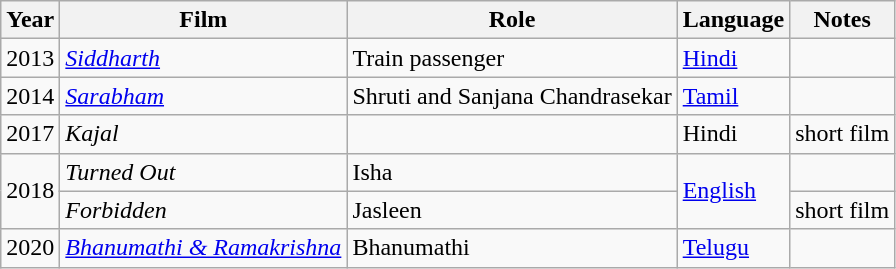<table class="wikitable sortable">
<tr>
<th>Year</th>
<th>Film</th>
<th>Role</th>
<th>Language</th>
<th>Notes</th>
</tr>
<tr>
<td>2013</td>
<td><em><a href='#'>Siddharth</a></em></td>
<td>Train passenger</td>
<td><a href='#'>Hindi</a></td>
<td></td>
</tr>
<tr>
<td>2014</td>
<td><em><a href='#'>Sarabham</a></em></td>
<td>Shruti and Sanjana Chandrasekar</td>
<td><a href='#'>Tamil</a></td>
<td></td>
</tr>
<tr>
<td>2017</td>
<td><em>Kajal</em></td>
<td></td>
<td>Hindi</td>
<td>short film</td>
</tr>
<tr>
<td rowspan="2">2018</td>
<td><em>Turned Out</em></td>
<td>Isha</td>
<td rowspan="2"><a href='#'>English</a></td>
<td></td>
</tr>
<tr>
<td><em>Forbidden</em></td>
<td>Jasleen</td>
<td>short film</td>
</tr>
<tr>
<td>2020</td>
<td><em><a href='#'>Bhanumathi & Ramakrishna</a></em></td>
<td>Bhanumathi</td>
<td><a href='#'>Telugu</a></td>
<td></td>
</tr>
</table>
